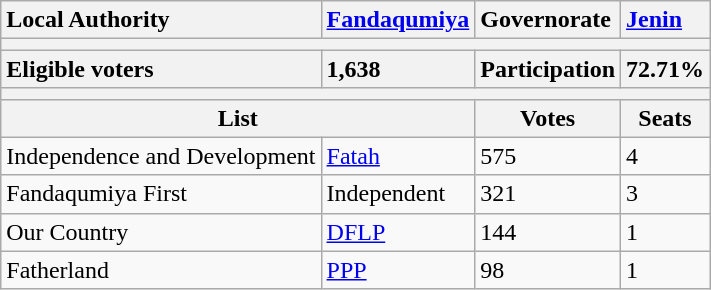<table class="wikitable">
<tr>
<th style="text-align:left;">Local Authority</th>
<th style="text-align:left;"><a href='#'>Fandaqumiya</a></th>
<th style="text-align:left;">Governorate</th>
<th style="text-align:left;"><a href='#'>Jenin</a></th>
</tr>
<tr>
<th colspan=4></th>
</tr>
<tr>
<th style="text-align:left;">Eligible voters</th>
<th style="text-align:left;">1,638</th>
<th style="text-align:left;">Participation</th>
<th style="text-align:left;">72.71%</th>
</tr>
<tr>
<th colspan=4></th>
</tr>
<tr>
<th colspan=2>List</th>
<th>Votes</th>
<th>Seats</th>
</tr>
<tr>
<td>Independence and Development</td>
<td><a href='#'>Fatah</a></td>
<td>575</td>
<td>4</td>
</tr>
<tr>
<td>Fandaqumiya First</td>
<td>Independent</td>
<td>321</td>
<td>3</td>
</tr>
<tr>
<td>Our Country</td>
<td><a href='#'>DFLP</a></td>
<td>144</td>
<td>1</td>
</tr>
<tr>
<td>Fatherland</td>
<td><a href='#'>PPP</a></td>
<td>98</td>
<td>1</td>
</tr>
</table>
